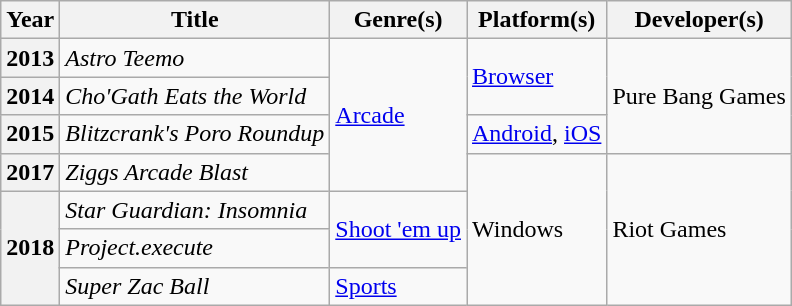<table class="wikitable sortable plainrowheaders">
<tr>
<th scope="col">Year</th>
<th scope="col">Title</th>
<th scope="col">Genre(s)</th>
<th scope="col">Platform(s)</th>
<th scope="col">Developer(s)</th>
</tr>
<tr>
<th scope="row">2013</th>
<td><em>Astro Teemo</em></td>
<td rowspan="4"><a href='#'>Arcade</a></td>
<td rowspan="2"><a href='#'>Browser</a></td>
<td rowspan="3">Pure Bang Games</td>
</tr>
<tr>
<th scope="row">2014</th>
<td><em>Cho'Gath Eats the World</em></td>
</tr>
<tr>
<th scope="row">2015</th>
<td><em>Blitzcrank's Poro Roundup</em></td>
<td><a href='#'>Android</a>, <a href='#'>iOS</a></td>
</tr>
<tr>
<th scope="row">2017</th>
<td><em>Ziggs Arcade Blast</em></td>
<td rowspan="4">Windows</td>
<td rowspan="4">Riot Games</td>
</tr>
<tr>
<th scope="row" rowspan="3">2018</th>
<td><em>Star Guardian: Insomnia</em></td>
<td rowspan="2"><a href='#'>Shoot 'em up</a></td>
</tr>
<tr>
<td><em>Project.execute</em></td>
</tr>
<tr>
<td><em>Super Zac Ball</em></td>
<td><a href='#'>Sports</a></td>
</tr>
</table>
